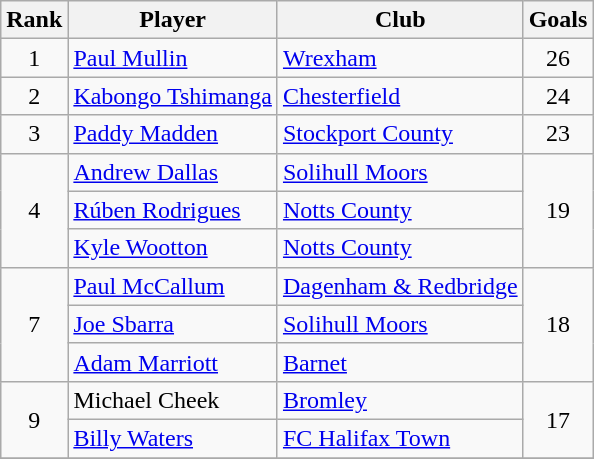<table class=wikitable style="text-align:center">
<tr>
<th>Rank</th>
<th>Player</th>
<th>Club</th>
<th>Goals</th>
</tr>
<tr>
<td rowspan="1">1</td>
<td align=left> <a href='#'>Paul Mullin</a></td>
<td align=left><a href='#'>Wrexham</a></td>
<td rowspan="1">26</td>
</tr>
<tr>
<td rowspan="1">2</td>
<td align=left> <a href='#'>Kabongo Tshimanga</a></td>
<td align=left><a href='#'>Chesterfield</a></td>
<td rowspan="1">24</td>
</tr>
<tr>
<td rowspan="1">3</td>
<td align=left> <a href='#'>Paddy Madden</a></td>
<td align=left><a href='#'>Stockport County</a></td>
<td rowspan="1">23</td>
</tr>
<tr>
<td rowspan="3">4</td>
<td align=left> <a href='#'>Andrew Dallas</a></td>
<td align=left><a href='#'>Solihull Moors</a></td>
<td rowspan="3">19</td>
</tr>
<tr>
<td align=left> <a href='#'>Rúben Rodrigues</a></td>
<td align=left><a href='#'>Notts County</a></td>
</tr>
<tr>
<td align=left> <a href='#'>Kyle Wootton</a></td>
<td align=left><a href='#'>Notts County</a></td>
</tr>
<tr>
<td rowspan="3">7</td>
<td align=left> <a href='#'>Paul McCallum</a></td>
<td align=left><a href='#'>Dagenham & Redbridge</a></td>
<td rowspan="3">18</td>
</tr>
<tr>
<td align=left> <a href='#'>Joe Sbarra</a></td>
<td align=left><a href='#'>Solihull Moors</a></td>
</tr>
<tr>
<td align=left> <a href='#'>Adam Marriott</a></td>
<td align=left><a href='#'>Barnet</a></td>
</tr>
<tr>
<td rowspan="2">9</td>
<td align=left> Michael Cheek</td>
<td align=left><a href='#'>Bromley</a></td>
<td rowspan="2">17</td>
</tr>
<tr>
<td align=left> <a href='#'>Billy Waters</a></td>
<td align=left><a href='#'>FC Halifax Town</a></td>
</tr>
<tr>
</tr>
</table>
